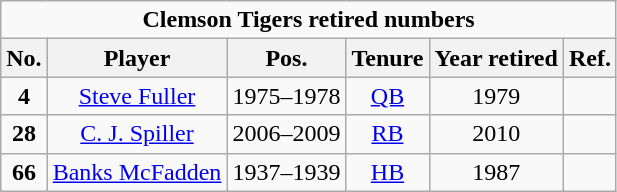<table class="wikitable" style="text-align:center">
<tr>
<td colspan=6 style=><strong>Clemson Tigers retired numbers</strong></td>
</tr>
<tr>
<th style=>No.</th>
<th style=>Player</th>
<th style=>Pos.</th>
<th style=>Tenure</th>
<th style=>Year retired</th>
<th style=>Ref.</th>
</tr>
<tr>
<td><strong>4</strong></td>
<td><a href='#'>Steve Fuller</a></td>
<td>1975–1978</td>
<td><a href='#'>QB</a></td>
<td>1979</td>
<td></td>
</tr>
<tr>
<td><strong>28</strong></td>
<td><a href='#'>C. J. Spiller</a></td>
<td>2006–2009</td>
<td><a href='#'>RB</a></td>
<td>2010</td>
<td></td>
</tr>
<tr>
<td><strong>66</strong></td>
<td><a href='#'>Banks McFadden</a></td>
<td>1937–1939</td>
<td><a href='#'>HB</a></td>
<td>1987</td>
<td></td>
</tr>
</table>
